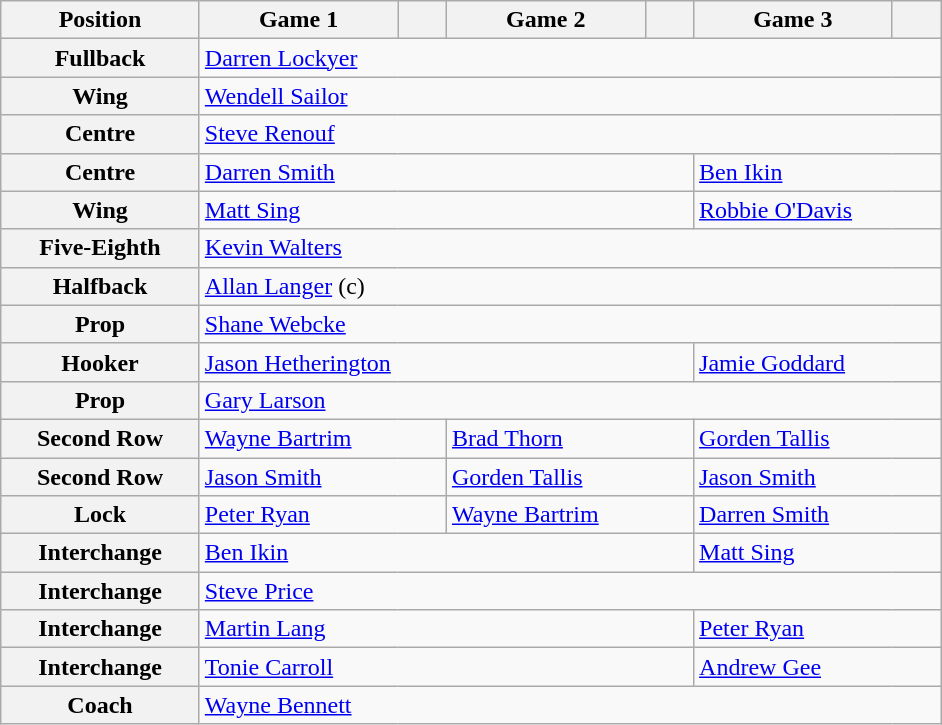<table class="wikitable">
<tr>
<th style="width:125px;">Position</th>
<th style="width:125px;">Game 1</th>
<th style="width:25px;"></th>
<th style="width:125px;">Game 2</th>
<th style="width:25px;"></th>
<th style="width:125px;">Game 3</th>
<th style="width:25px;"></th>
</tr>
<tr>
<th>Fullback</th>
<td colspan="6"> <a href='#'>Darren Lockyer</a></td>
</tr>
<tr>
<th>Wing</th>
<td colspan="6"> <a href='#'>Wendell Sailor</a></td>
</tr>
<tr>
<th>Centre</th>
<td colspan="6"> <a href='#'>Steve Renouf</a></td>
</tr>
<tr>
<th>Centre</th>
<td colspan="4"> <a href='#'>Darren Smith</a></td>
<td colspan="2"> <a href='#'>Ben Ikin</a></td>
</tr>
<tr>
<th>Wing</th>
<td colspan="4"> <a href='#'>Matt Sing</a></td>
<td colspan="2"> <a href='#'>Robbie O'Davis</a></td>
</tr>
<tr>
<th>Five-Eighth</th>
<td colspan="6"> <a href='#'>Kevin Walters</a></td>
</tr>
<tr>
<th>Halfback</th>
<td colspan="6"> <a href='#'>Allan Langer</a> (c)</td>
</tr>
<tr>
<th>Prop</th>
<td colspan="6"> <a href='#'>Shane Webcke</a></td>
</tr>
<tr>
<th>Hooker</th>
<td colspan="4"> <a href='#'>Jason Hetherington</a></td>
<td colspan="2"> <a href='#'>Jamie Goddard</a></td>
</tr>
<tr>
<th>Prop</th>
<td colspan="6"> <a href='#'>Gary Larson</a></td>
</tr>
<tr>
<th>Second Row</th>
<td colspan="2"> <a href='#'>Wayne Bartrim</a></td>
<td colspan="2"> <a href='#'>Brad Thorn</a></td>
<td colspan="2"> <a href='#'>Gorden Tallis</a></td>
</tr>
<tr>
<th>Second Row</th>
<td colspan="2"> <a href='#'>Jason Smith</a></td>
<td colspan="2"> <a href='#'>Gorden Tallis</a></td>
<td colspan="2"> <a href='#'>Jason Smith</a></td>
</tr>
<tr>
<th>Lock</th>
<td colspan="2"> <a href='#'>Peter Ryan</a></td>
<td colspan="2"> <a href='#'>Wayne Bartrim</a></td>
<td colspan="2"> <a href='#'>Darren Smith</a></td>
</tr>
<tr>
<th>Interchange</th>
<td colspan="4"> <a href='#'>Ben Ikin</a></td>
<td colspan="2"> <a href='#'>Matt Sing</a></td>
</tr>
<tr>
<th>Interchange</th>
<td colspan="6"> <a href='#'>Steve Price</a></td>
</tr>
<tr>
<th>Interchange</th>
<td colspan="4"> <a href='#'>Martin Lang</a></td>
<td colspan="2"> <a href='#'>Peter Ryan</a></td>
</tr>
<tr>
<th>Interchange</th>
<td colspan="4"> <a href='#'>Tonie Carroll</a></td>
<td colspan="2"> <a href='#'>Andrew Gee</a></td>
</tr>
<tr>
<th>Coach</th>
<td colspan="6"> <a href='#'>Wayne Bennett</a></td>
</tr>
</table>
